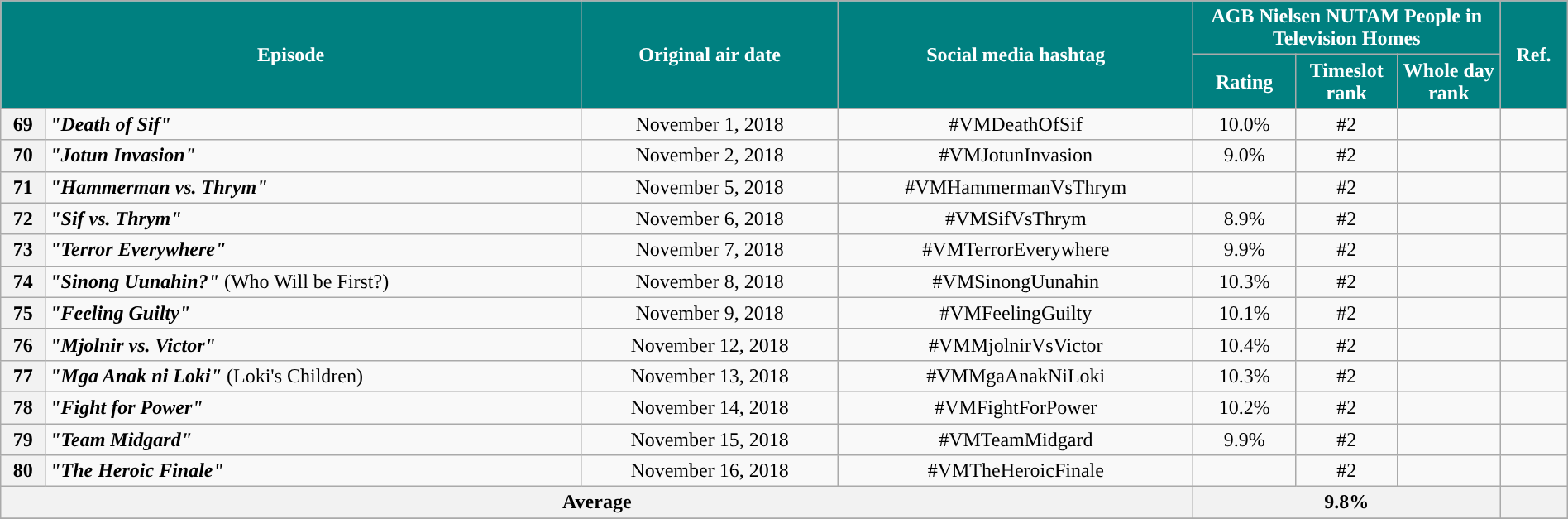<table class="wikitable" style="text-align:center; font-size:100%; line-height:18px;" width="100%">
<tr>
<th style="background-color:#008080; color:#ffffff;" colspan="2" rowspan="2">Episode</th>
<th style="background-color:#008080; color:white" rowspan="2">Original air date</th>
<th style="background-color:#008080; color:white" rowspan="2">Social media hashtag</th>
<th style="background-color:#008080; color:#ffffff;" colspan="3">AGB Nielsen NUTAM People in Television Homes</th>
<th style="background-color:#008080;  color:#ffffff;" rowspan="2">Ref.</th>
</tr>
<tr>
<th style="background-color:#008080; width:75px; color:#ffffff;">Rating</th>
<th style="background-color:#008080;  width:75px; color:#ffffff;">Timeslot<br>rank</th>
<th style="background-color:#008080; width:75px; color:#ffffff;">Whole day<br>rank</th>
</tr>
<tr>
<th>69</th>
<td style="text-align: left;"><strong><em>"Death of Sif"</em></strong></td>
<td>November 1, 2018</td>
<td>#VMDeathOfSif</td>
<td>10.0%</td>
<td>#2</td>
<td></td>
<td></td>
</tr>
<tr>
<th>70</th>
<td style="text-align: left;"><strong><em>"Jotun Invasion"</em></strong></td>
<td>November 2, 2018</td>
<td>#VMJotunInvasion</td>
<td>9.0%</td>
<td>#2</td>
<td></td>
<td></td>
</tr>
<tr>
<th>71</th>
<td style="text-align: left;"><strong><em>"Hammerman vs. Thrym"</em></strong></td>
<td>November 5, 2018</td>
<td>#VMHammermanVsThrym</td>
<td></td>
<td>#2</td>
<td></td>
<td></td>
</tr>
<tr>
<th>72</th>
<td style="text-align: left;"><strong><em>"Sif vs. Thrym"</em></strong></td>
<td>November 6, 2018</td>
<td>#VMSifVsThrym</td>
<td>8.9%</td>
<td>#2</td>
<td></td>
<td></td>
</tr>
<tr>
<th>73</th>
<td style="text-align: left;"><strong><em>"Terror Everywhere"</em></strong></td>
<td>November 7, 2018</td>
<td>#VMTerrorEverywhere</td>
<td>9.9%</td>
<td>#2</td>
<td></td>
<td></td>
</tr>
<tr>
<th>74</th>
<td style="text-align: left;"><strong><em>"Sinong Uunahin?"</em></strong> (Who Will be First?)</td>
<td>November 8, 2018</td>
<td>#VMSinongUunahin</td>
<td>10.3%</td>
<td>#2</td>
<td></td>
<td></td>
</tr>
<tr>
<th>75</th>
<td style="text-align: left;"><strong><em>"Feeling Guilty"</em></strong></td>
<td>November 9, 2018</td>
<td>#VMFeelingGuilty</td>
<td>10.1%</td>
<td>#2</td>
<td></td>
<td></td>
</tr>
<tr>
<th>76</th>
<td style="text-align: left;"><strong><em>"Mjolnir vs. Victor"</em></strong></td>
<td>November 12, 2018</td>
<td>#VMMjolnirVsVictor</td>
<td>10.4%</td>
<td>#2</td>
<td></td>
<td></td>
</tr>
<tr>
<th>77</th>
<td style="text-align: left;"><strong><em>"Mga Anak ni Loki"</em></strong> (Loki's Children)</td>
<td>November 13, 2018</td>
<td>#VMMgaAnakNiLoki</td>
<td>10.3%</td>
<td>#2</td>
<td></td>
<td></td>
</tr>
<tr>
<th>78</th>
<td style="text-align: left;"><strong><em>"Fight for Power"</em></strong></td>
<td>November 14, 2018</td>
<td>#VMFightForPower</td>
<td>10.2%</td>
<td>#2</td>
<td></td>
<td></td>
</tr>
<tr>
<th>79</th>
<td style="text-align: left;"><strong><em>"Team Midgard"</em></strong></td>
<td>November 15, 2018</td>
<td>#VMTeamMidgard</td>
<td>9.9%</td>
<td>#2</td>
<td></td>
<td></td>
</tr>
<tr>
<th>80</th>
<td style="text-align: left;"><strong><em>"The Heroic Finale"</em></strong></td>
<td>November 16, 2018</td>
<td>#VMTheHeroicFinale</td>
<td></td>
<td>#2</td>
<td></td>
<td></td>
</tr>
<tr>
<th colspan="4">Average</th>
<th colspan="3">9.8%</th>
<th></th>
</tr>
<tr>
</tr>
</table>
